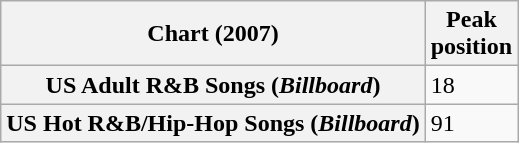<table class="wikitable plainrowheaders">
<tr>
<th scope="col">Chart (2007)</th>
<th scope="col">Peak<br>position</th>
</tr>
<tr>
<th scope="row">US Adult R&B Songs (<em>Billboard</em>)</th>
<td>18</td>
</tr>
<tr>
<th scope="row">US Hot R&B/Hip-Hop Songs (<em>Billboard</em>)</th>
<td>91</td>
</tr>
</table>
